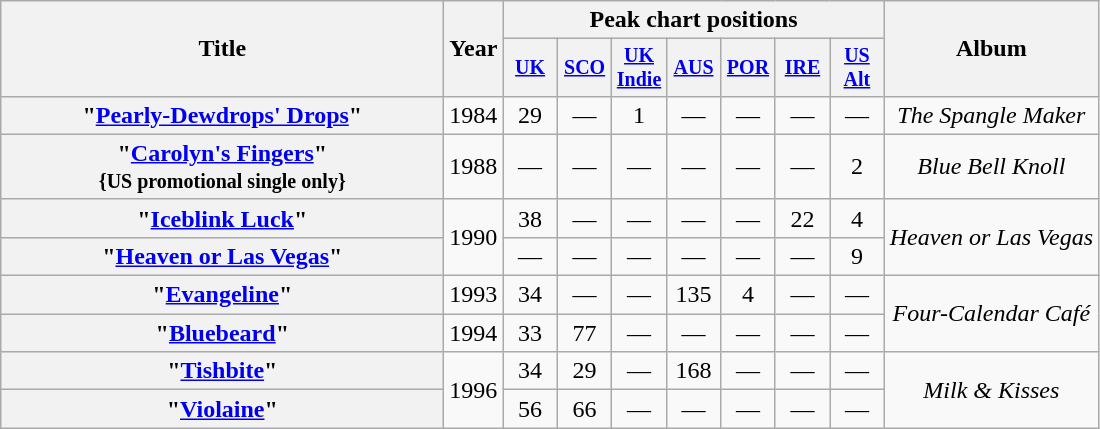<table class="wikitable plainrowheaders" style="text-align:center;">
<tr>
<th scope="col" rowspan="2" style="width:18em;">Title</th>
<th scope="col" rowspan="2">Year</th>
<th scope="col" colspan="7">Peak chart positions</th>
<th scope="col" rowspan="2">Album</th>
</tr>
<tr style="font-size:smaller;">
<th width="30"><a href='#'>UK</a><br></th>
<th width="30"><a href='#'>SCO</a><br></th>
<th width="30"><a href='#'>UK Indie</a><br></th>
<th width="30"><a href='#'>AUS</a><br></th>
<th width="30"><a href='#'>POR</a><br></th>
<th width="30"><a href='#'>IRE</a><br></th>
<th width="30"><a href='#'>US Alt</a><br></th>
</tr>
<tr>
<th scope="row">"<a href='#'>Pearly-Dewdrops' Drops</a>"</th>
<td>1984</td>
<td>29</td>
<td>—</td>
<td>1</td>
<td>—</td>
<td>—</td>
<td>—</td>
<td>—</td>
<td><em>The Spangle Maker</em></td>
</tr>
<tr>
<th scope="row">"<a href='#'>Carolyn's Fingers</a>" <br><small>{US promotional single only}</small></th>
<td>1988</td>
<td>—</td>
<td>—</td>
<td>—</td>
<td>—</td>
<td>—</td>
<td>—</td>
<td>2</td>
<td><em>Blue Bell Knoll</em></td>
</tr>
<tr>
<th scope="row">"<a href='#'>Iceblink Luck</a>"</th>
<td rowspan="2">1990</td>
<td>38</td>
<td>—</td>
<td>—</td>
<td>—</td>
<td>—</td>
<td>22</td>
<td>4</td>
<td rowspan="2"><em>Heaven or Las Vegas</em></td>
</tr>
<tr>
<th scope="row">"<a href='#'>Heaven or Las Vegas</a>"</th>
<td>—</td>
<td>—</td>
<td>—</td>
<td>—</td>
<td>—</td>
<td>—</td>
<td>9</td>
</tr>
<tr>
<th scope="row">"<a href='#'>Evangeline</a>"</th>
<td>1993</td>
<td>34</td>
<td>—</td>
<td>—</td>
<td>135</td>
<td>4</td>
<td>—</td>
<td>—</td>
<td rowspan="2"><em>Four-Calendar Café</em></td>
</tr>
<tr>
<th scope="row">"<a href='#'>Bluebeard</a>"</th>
<td>1994</td>
<td>33</td>
<td>77</td>
<td>—</td>
<td>—</td>
<td>—</td>
<td>—</td>
<td>—</td>
</tr>
<tr>
<th scope="row">"<a href='#'>Tishbite</a>"</th>
<td rowspan="2">1996</td>
<td>34</td>
<td>29</td>
<td>—</td>
<td>168</td>
<td>—</td>
<td>—</td>
<td>—</td>
<td rowspan="2"><em>Milk & Kisses</em></td>
</tr>
<tr>
<th scope="row">"<a href='#'>Violaine</a>"</th>
<td>56</td>
<td>66</td>
<td>—</td>
<td>—</td>
<td>—</td>
<td>—</td>
<td>—</td>
</tr>
</table>
